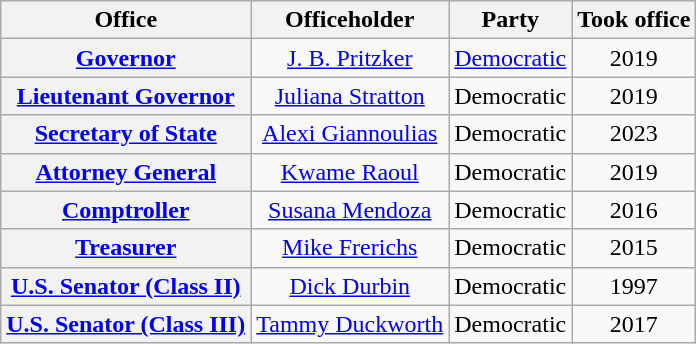<table class="wikitable" style="text-align:center">
<tr>
<th>Office</th>
<th>Officeholder</th>
<th>Party</th>
<th>Took office</th>
</tr>
<tr>
<th><a href='#'>Governor</a></th>
<td><a href='#'>J. B. Pritzker</a></td>
<td><a href='#'>Democratic</a></td>
<td>2019</td>
</tr>
<tr>
<th><a href='#'>Lieutenant Governor</a></th>
<td><a href='#'>Juliana Stratton</a></td>
<td>Democratic</td>
<td>2019</td>
</tr>
<tr>
<th><a href='#'>Secretary of State</a></th>
<td><a href='#'>Alexi Giannoulias</a></td>
<td>Democratic</td>
<td>2023</td>
</tr>
<tr>
<th><a href='#'>Attorney General</a></th>
<td><a href='#'>Kwame Raoul</a></td>
<td>Democratic</td>
<td>2019</td>
</tr>
<tr>
<th><a href='#'>Comptroller</a></th>
<td><a href='#'>Susana Mendoza</a></td>
<td>Democratic</td>
<td>2016</td>
</tr>
<tr>
<th><a href='#'>Treasurer</a></th>
<td><a href='#'>Mike Frerichs </a></td>
<td>Democratic</td>
<td>2015</td>
</tr>
<tr>
<th><a href='#'>U.S. Senator (Class II)</a></th>
<td><a href='#'>Dick Durbin</a></td>
<td>Democratic</td>
<td>1997</td>
</tr>
<tr>
<th><a href='#'>U.S. Senator (Class III)</a></th>
<td><a href='#'>Tammy Duckworth</a></td>
<td>Democratic</td>
<td>2017</td>
</tr>
</table>
